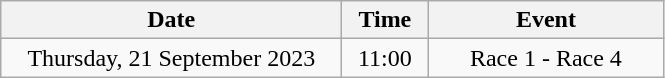<table class = "wikitable" style="text-align:center;">
<tr>
<th width=220>Date</th>
<th width=50>Time</th>
<th width=150>Event</th>
</tr>
<tr>
<td>Thursday, 21 September 2023</td>
<td>11:00</td>
<td>Race 1 - Race 4</td>
</tr>
</table>
